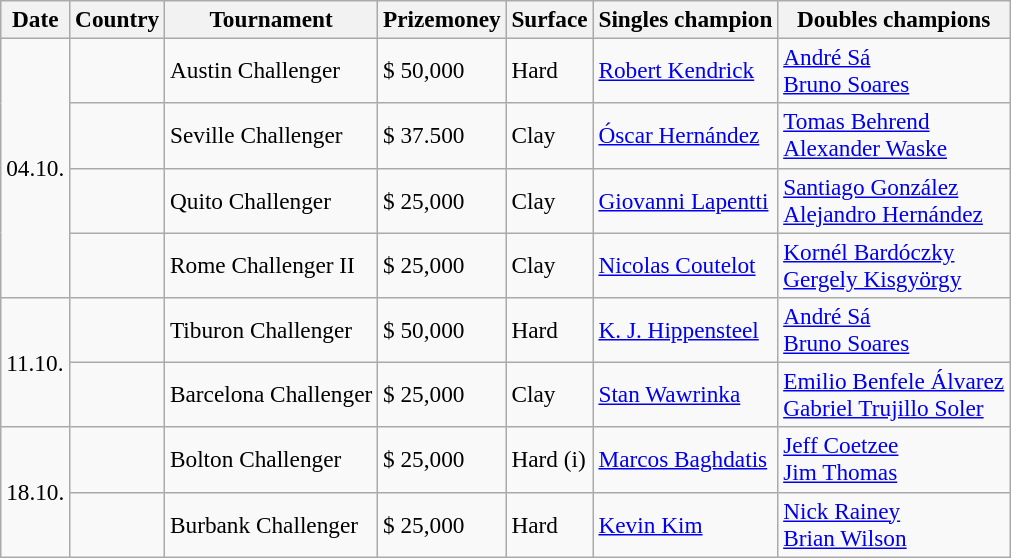<table class="sortable wikitable" style=font-size:97%>
<tr>
<th>Date</th>
<th>Country</th>
<th>Tournament</th>
<th>Prizemoney</th>
<th>Surface</th>
<th>Singles champion</th>
<th>Doubles champions</th>
</tr>
<tr>
<td rowspan="4">04.10.</td>
<td></td>
<td>Austin Challenger</td>
<td>$ 50,000</td>
<td>Hard</td>
<td> <a href='#'>Robert Kendrick</a></td>
<td> <a href='#'>André Sá</a><br> <a href='#'>Bruno Soares</a></td>
</tr>
<tr>
<td></td>
<td>Seville Challenger</td>
<td>$ 37.500</td>
<td>Clay</td>
<td> <a href='#'>Óscar Hernández</a></td>
<td> <a href='#'>Tomas Behrend</a> <br>  <a href='#'>Alexander Waske</a></td>
</tr>
<tr>
<td></td>
<td>Quito Challenger</td>
<td>$ 25,000</td>
<td>Clay</td>
<td> <a href='#'>Giovanni Lapentti</a></td>
<td> <a href='#'>Santiago González</a> <br>  <a href='#'>Alejandro Hernández</a></td>
</tr>
<tr>
<td></td>
<td>Rome Challenger II</td>
<td>$ 25,000</td>
<td>Clay</td>
<td> <a href='#'>Nicolas Coutelot</a></td>
<td> <a href='#'>Kornél Bardóczky</a> <br>  <a href='#'>Gergely Kisgyörgy</a></td>
</tr>
<tr>
<td rowspan="2">11.10.</td>
<td></td>
<td>Tiburon Challenger</td>
<td>$ 50,000</td>
<td>Hard</td>
<td> <a href='#'>K. J. Hippensteel</a></td>
<td> <a href='#'>André Sá</a> <br>  <a href='#'>Bruno Soares</a></td>
</tr>
<tr>
<td></td>
<td>Barcelona Challenger</td>
<td>$ 25,000</td>
<td>Clay</td>
<td> <a href='#'>Stan Wawrinka</a></td>
<td> <a href='#'>Emilio Benfele Álvarez</a><br> <a href='#'>Gabriel Trujillo Soler</a></td>
</tr>
<tr>
<td rowspan="2">18.10.</td>
<td></td>
<td>Bolton Challenger</td>
<td>$ 25,000</td>
<td>Hard (i)</td>
<td> <a href='#'>Marcos Baghdatis</a></td>
<td> <a href='#'>Jeff Coetzee</a><br> <a href='#'>Jim Thomas</a></td>
</tr>
<tr>
<td></td>
<td>Burbank Challenger</td>
<td>$ 25,000</td>
<td>Hard</td>
<td> <a href='#'>Kevin Kim</a></td>
<td> <a href='#'>Nick Rainey</a><br> <a href='#'>Brian Wilson</a></td>
</tr>
</table>
